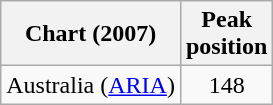<table class="wikitable">
<tr>
<th align="left">Chart (2007)</th>
<th align="left">Peak<br>position</th>
</tr>
<tr>
<td align="left">Australia (<a href='#'>ARIA</a>)</td>
<td style="text-align:center;">148</td>
</tr>
</table>
